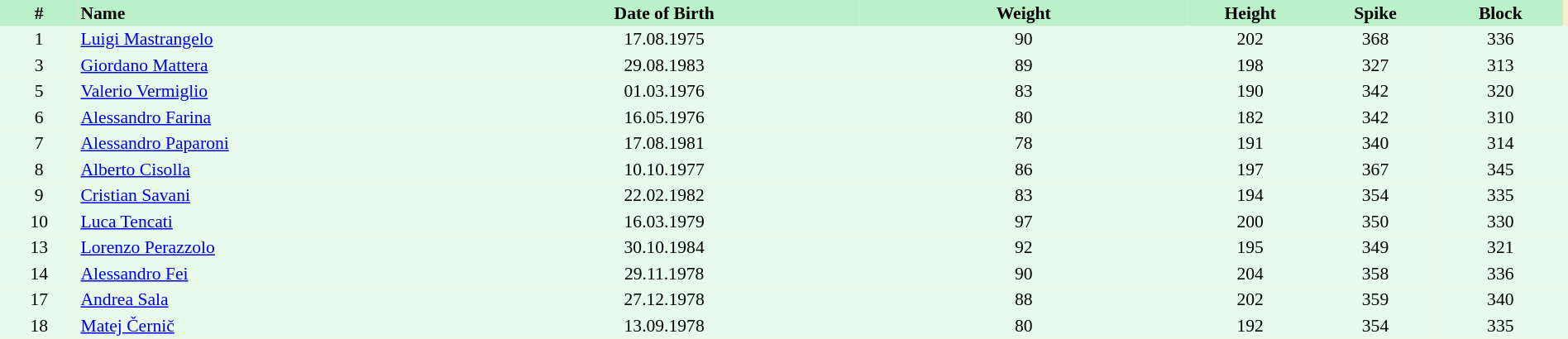<table border=0 cellpadding=2 cellspacing=0  |- bgcolor=#FFECCE style="text-align:center; font-size:90%;" width=100%>
<tr bgcolor=#BBF0C9>
<th width=5%>#</th>
<th width=25% align=left>Name</th>
<th width=25%>Date of Birth</th>
<th width=21%>Weight</th>
<th width=8%>Height</th>
<th width=8%>Spike</th>
<th width=8%>Block</th>
</tr>
<tr bgcolor=#E7FAEC>
<td>1</td>
<td align=left><a href='#'>Luigi Mastrangelo</a></td>
<td>17.08.1975</td>
<td>90</td>
<td>202</td>
<td>368</td>
<td>336</td>
<td></td>
</tr>
<tr bgcolor=#E7FAEC>
<td>3</td>
<td align=left><a href='#'>Giordano Mattera</a></td>
<td>29.08.1983</td>
<td>89</td>
<td>198</td>
<td>327</td>
<td>313</td>
<td></td>
</tr>
<tr bgcolor=#E7FAEC>
<td>5</td>
<td align=left><a href='#'>Valerio Vermiglio</a></td>
<td>01.03.1976</td>
<td>83</td>
<td>190</td>
<td>342</td>
<td>320</td>
<td></td>
</tr>
<tr bgcolor=#E7FAEC>
<td>6</td>
<td align=left><a href='#'>Alessandro Farina</a></td>
<td>16.05.1976</td>
<td>80</td>
<td>182</td>
<td>342</td>
<td>310</td>
<td></td>
</tr>
<tr bgcolor=#E7FAEC>
<td>7</td>
<td align=left><a href='#'>Alessandro Paparoni</a></td>
<td>17.08.1981</td>
<td>78</td>
<td>191</td>
<td>340</td>
<td>314</td>
<td></td>
</tr>
<tr bgcolor=#E7FAEC>
<td>8</td>
<td align=left><a href='#'>Alberto Cisolla</a></td>
<td>10.10.1977</td>
<td>86</td>
<td>197</td>
<td>367</td>
<td>345</td>
<td></td>
</tr>
<tr bgcolor=#E7FAEC>
<td>9</td>
<td align=left><a href='#'>Cristian Savani</a></td>
<td>22.02.1982</td>
<td>83</td>
<td>194</td>
<td>354</td>
<td>335</td>
<td></td>
</tr>
<tr bgcolor=#E7FAEC>
<td>10</td>
<td align=left><a href='#'>Luca Tencati</a></td>
<td>16.03.1979</td>
<td>97</td>
<td>200</td>
<td>350</td>
<td>330</td>
<td></td>
</tr>
<tr bgcolor=#E7FAEC>
<td>13</td>
<td align=left><a href='#'>Lorenzo Perazzolo</a></td>
<td>30.10.1984</td>
<td>92</td>
<td>195</td>
<td>349</td>
<td>321</td>
<td></td>
</tr>
<tr bgcolor=#E7FAEC>
<td>14</td>
<td align=left><a href='#'>Alessandro Fei</a></td>
<td>29.11.1978</td>
<td>90</td>
<td>204</td>
<td>358</td>
<td>336</td>
<td></td>
</tr>
<tr bgcolor=#E7FAEC>
<td>17</td>
<td align=left><a href='#'>Andrea Sala</a></td>
<td>27.12.1978</td>
<td>88</td>
<td>202</td>
<td>359</td>
<td>340</td>
<td></td>
</tr>
<tr bgcolor=#E7FAEC>
<td>18</td>
<td align=left><a href='#'>Matej Černič</a></td>
<td>13.09.1978</td>
<td>80</td>
<td>192</td>
<td>354</td>
<td>335</td>
<td></td>
</tr>
</table>
